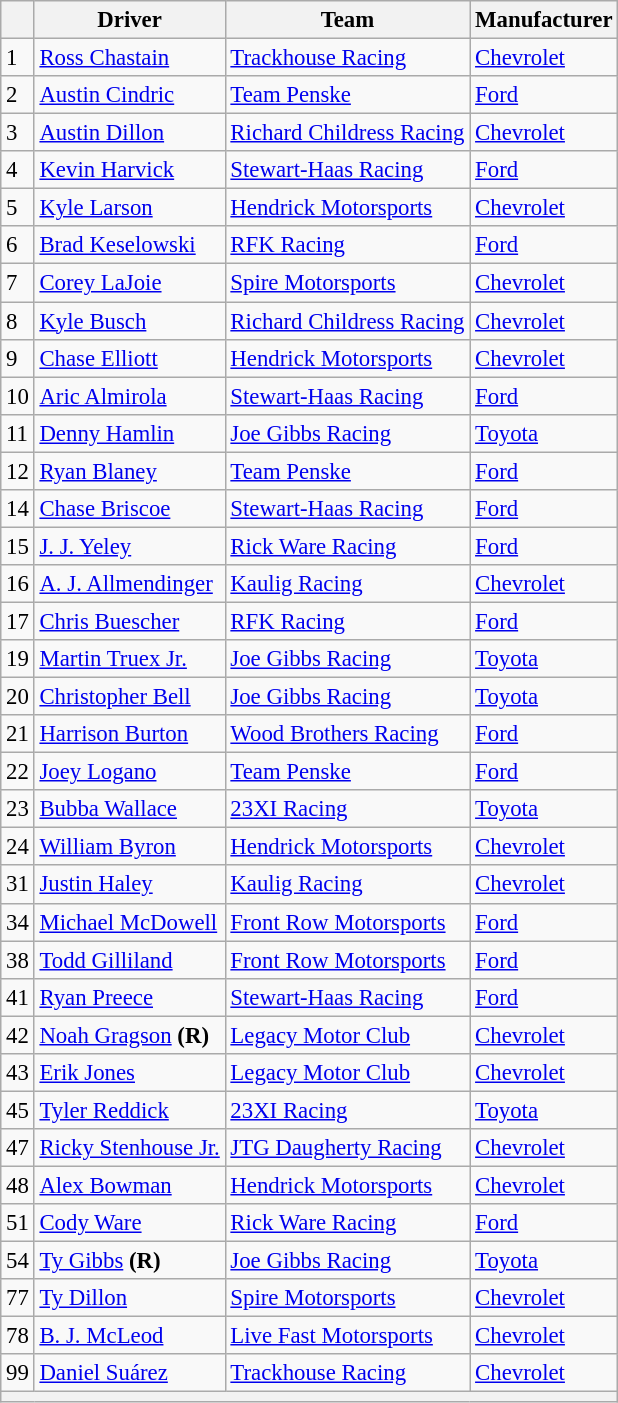<table class="wikitable" style="font-size:95%">
<tr>
<th></th>
<th>Driver</th>
<th>Team</th>
<th>Manufacturer</th>
</tr>
<tr>
<td>1</td>
<td><a href='#'>Ross Chastain</a></td>
<td><a href='#'>Trackhouse Racing</a></td>
<td><a href='#'>Chevrolet</a></td>
</tr>
<tr>
<td>2</td>
<td><a href='#'>Austin Cindric</a></td>
<td><a href='#'>Team Penske</a></td>
<td><a href='#'>Ford</a></td>
</tr>
<tr>
<td>3</td>
<td><a href='#'>Austin Dillon</a></td>
<td><a href='#'>Richard Childress Racing</a></td>
<td><a href='#'>Chevrolet</a></td>
</tr>
<tr>
<td>4</td>
<td><a href='#'>Kevin Harvick</a></td>
<td><a href='#'>Stewart-Haas Racing</a></td>
<td><a href='#'>Ford</a></td>
</tr>
<tr>
<td>5</td>
<td><a href='#'>Kyle Larson</a></td>
<td><a href='#'>Hendrick Motorsports</a></td>
<td><a href='#'>Chevrolet</a></td>
</tr>
<tr>
<td>6</td>
<td><a href='#'>Brad Keselowski</a></td>
<td><a href='#'>RFK Racing</a></td>
<td><a href='#'>Ford</a></td>
</tr>
<tr>
<td>7</td>
<td><a href='#'>Corey LaJoie</a></td>
<td><a href='#'>Spire Motorsports</a></td>
<td><a href='#'>Chevrolet</a></td>
</tr>
<tr>
<td>8</td>
<td><a href='#'>Kyle Busch</a></td>
<td><a href='#'>Richard Childress Racing</a></td>
<td><a href='#'>Chevrolet</a></td>
</tr>
<tr>
<td>9</td>
<td><a href='#'>Chase Elliott</a></td>
<td><a href='#'>Hendrick Motorsports</a></td>
<td><a href='#'>Chevrolet</a></td>
</tr>
<tr>
<td>10</td>
<td><a href='#'>Aric Almirola</a></td>
<td><a href='#'>Stewart-Haas Racing</a></td>
<td><a href='#'>Ford</a></td>
</tr>
<tr>
<td>11</td>
<td><a href='#'>Denny Hamlin</a></td>
<td><a href='#'>Joe Gibbs Racing</a></td>
<td><a href='#'>Toyota</a></td>
</tr>
<tr>
<td>12</td>
<td><a href='#'>Ryan Blaney</a></td>
<td><a href='#'>Team Penske</a></td>
<td><a href='#'>Ford</a></td>
</tr>
<tr>
<td>14</td>
<td><a href='#'>Chase Briscoe</a></td>
<td><a href='#'>Stewart-Haas Racing</a></td>
<td><a href='#'>Ford</a></td>
</tr>
<tr>
<td>15</td>
<td><a href='#'>J. J. Yeley</a></td>
<td><a href='#'>Rick Ware Racing</a></td>
<td><a href='#'>Ford</a></td>
</tr>
<tr>
<td>16</td>
<td><a href='#'>A. J. Allmendinger</a></td>
<td><a href='#'>Kaulig Racing</a></td>
<td><a href='#'>Chevrolet</a></td>
</tr>
<tr>
<td>17</td>
<td><a href='#'>Chris Buescher</a></td>
<td><a href='#'>RFK Racing</a></td>
<td><a href='#'>Ford</a></td>
</tr>
<tr>
<td>19</td>
<td><a href='#'>Martin Truex Jr.</a></td>
<td><a href='#'>Joe Gibbs Racing</a></td>
<td><a href='#'>Toyota</a></td>
</tr>
<tr>
<td>20</td>
<td><a href='#'>Christopher Bell</a></td>
<td><a href='#'>Joe Gibbs Racing</a></td>
<td><a href='#'>Toyota</a></td>
</tr>
<tr>
<td>21</td>
<td><a href='#'>Harrison Burton</a></td>
<td><a href='#'>Wood Brothers Racing</a></td>
<td><a href='#'>Ford</a></td>
</tr>
<tr>
<td>22</td>
<td><a href='#'>Joey Logano</a></td>
<td><a href='#'>Team Penske</a></td>
<td><a href='#'>Ford</a></td>
</tr>
<tr>
<td>23</td>
<td><a href='#'>Bubba Wallace</a></td>
<td><a href='#'>23XI Racing</a></td>
<td><a href='#'>Toyota</a></td>
</tr>
<tr>
<td>24</td>
<td><a href='#'>William Byron</a></td>
<td><a href='#'>Hendrick Motorsports</a></td>
<td><a href='#'>Chevrolet</a></td>
</tr>
<tr>
<td>31</td>
<td><a href='#'>Justin Haley</a></td>
<td><a href='#'>Kaulig Racing</a></td>
<td><a href='#'>Chevrolet</a></td>
</tr>
<tr>
<td>34</td>
<td><a href='#'>Michael McDowell</a></td>
<td><a href='#'>Front Row Motorsports</a></td>
<td><a href='#'>Ford</a></td>
</tr>
<tr>
<td>38</td>
<td><a href='#'>Todd Gilliland</a></td>
<td><a href='#'>Front Row Motorsports</a></td>
<td><a href='#'>Ford</a></td>
</tr>
<tr>
<td>41</td>
<td><a href='#'>Ryan Preece</a></td>
<td><a href='#'>Stewart-Haas Racing</a></td>
<td><a href='#'>Ford</a></td>
</tr>
<tr>
<td>42</td>
<td><a href='#'>Noah Gragson</a> <strong>(R)</strong></td>
<td><a href='#'>Legacy Motor Club</a></td>
<td><a href='#'>Chevrolet</a></td>
</tr>
<tr>
<td>43</td>
<td><a href='#'>Erik Jones</a></td>
<td><a href='#'>Legacy Motor Club</a></td>
<td><a href='#'>Chevrolet</a></td>
</tr>
<tr>
<td>45</td>
<td><a href='#'>Tyler Reddick</a></td>
<td><a href='#'>23XI Racing</a></td>
<td><a href='#'>Toyota</a></td>
</tr>
<tr>
<td>47</td>
<td><a href='#'>Ricky Stenhouse Jr.</a></td>
<td><a href='#'>JTG Daugherty Racing</a></td>
<td><a href='#'>Chevrolet</a></td>
</tr>
<tr>
<td>48</td>
<td><a href='#'>Alex Bowman</a></td>
<td><a href='#'>Hendrick Motorsports</a></td>
<td><a href='#'>Chevrolet</a></td>
</tr>
<tr>
<td>51</td>
<td><a href='#'>Cody Ware</a></td>
<td><a href='#'>Rick Ware Racing</a></td>
<td><a href='#'>Ford</a></td>
</tr>
<tr>
<td>54</td>
<td><a href='#'>Ty Gibbs</a> <strong>(R)</strong></td>
<td><a href='#'>Joe Gibbs Racing</a></td>
<td><a href='#'>Toyota</a></td>
</tr>
<tr>
<td>77</td>
<td><a href='#'>Ty Dillon</a></td>
<td><a href='#'>Spire Motorsports</a></td>
<td><a href='#'>Chevrolet</a></td>
</tr>
<tr>
<td>78</td>
<td><a href='#'>B. J. McLeod</a></td>
<td><a href='#'>Live Fast Motorsports</a></td>
<td><a href='#'>Chevrolet</a></td>
</tr>
<tr>
<td>99</td>
<td><a href='#'>Daniel Suárez</a></td>
<td><a href='#'>Trackhouse Racing</a></td>
<td><a href='#'>Chevrolet</a></td>
</tr>
<tr>
<th colspan="4"></th>
</tr>
</table>
